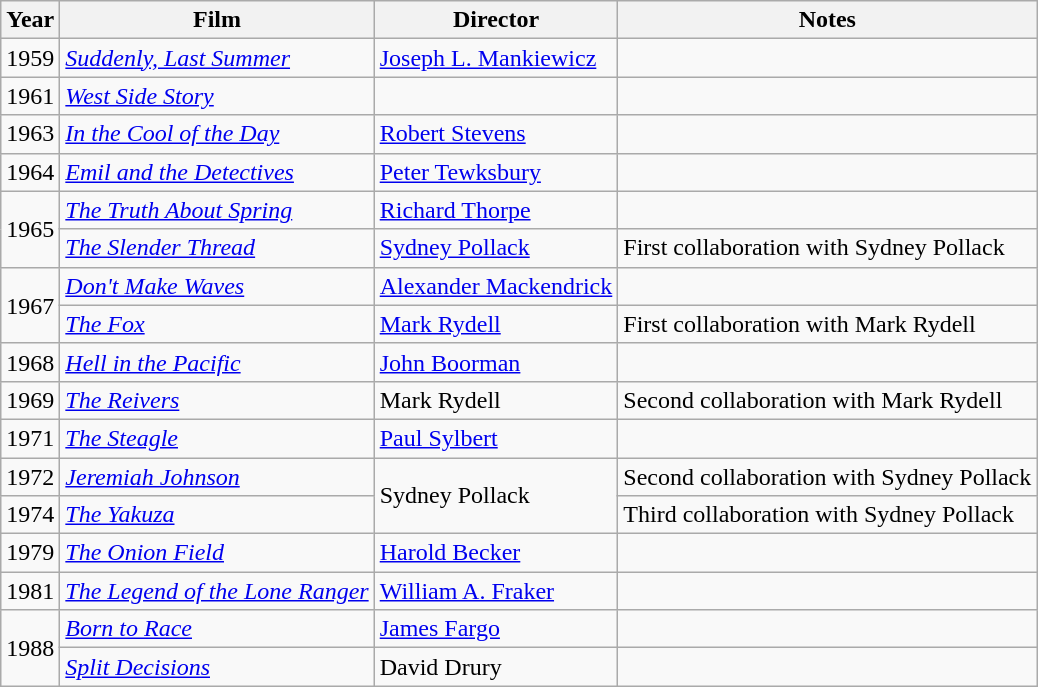<table class="wikitable">
<tr>
<th>Year</th>
<th>Film</th>
<th>Director</th>
<th>Notes</th>
</tr>
<tr>
<td>1959</td>
<td><em><a href='#'>Suddenly, Last Summer</a></em></td>
<td><a href='#'>Joseph L. Mankiewicz</a></td>
<td></td>
</tr>
<tr>
<td>1961</td>
<td><em><a href='#'>West Side Story</a></em></td>
<td></td>
<td></td>
</tr>
<tr>
<td>1963</td>
<td><em><a href='#'>In the Cool of the Day</a></em></td>
<td><a href='#'>Robert Stevens</a></td>
<td></td>
</tr>
<tr>
<td>1964</td>
<td><em><a href='#'>Emil and the Detectives</a></em></td>
<td><a href='#'>Peter Tewksbury</a></td>
<td></td>
</tr>
<tr>
<td rowspan=2>1965</td>
<td><em><a href='#'>The Truth About Spring</a></em></td>
<td><a href='#'>Richard Thorpe</a></td>
<td></td>
</tr>
<tr>
<td><em><a href='#'>The Slender Thread</a></em></td>
<td><a href='#'>Sydney Pollack</a></td>
<td>First collaboration with Sydney Pollack</td>
</tr>
<tr>
<td rowspan=2>1967</td>
<td><em><a href='#'>Don't Make Waves</a></em></td>
<td><a href='#'>Alexander Mackendrick</a></td>
<td></td>
</tr>
<tr>
<td><em><a href='#'>The Fox</a></em></td>
<td><a href='#'>Mark Rydell</a></td>
<td>First collaboration with Mark Rydell</td>
</tr>
<tr>
<td>1968</td>
<td><em><a href='#'>Hell in the Pacific</a></em></td>
<td><a href='#'>John Boorman</a></td>
<td></td>
</tr>
<tr>
<td>1969</td>
<td><em><a href='#'>The Reivers</a></em></td>
<td>Mark Rydell</td>
<td>Second collaboration with Mark Rydell</td>
</tr>
<tr>
<td>1971</td>
<td><em><a href='#'>The Steagle</a></em></td>
<td><a href='#'>Paul Sylbert</a></td>
<td></td>
</tr>
<tr>
<td>1972</td>
<td><em><a href='#'>Jeremiah Johnson</a></em></td>
<td rowspan=2>Sydney Pollack</td>
<td>Second collaboration with Sydney Pollack</td>
</tr>
<tr>
<td>1974</td>
<td><em><a href='#'>The Yakuza</a></em></td>
<td>Third collaboration with Sydney Pollack</td>
</tr>
<tr>
<td>1979</td>
<td><em><a href='#'>The Onion Field</a></em></td>
<td><a href='#'>Harold Becker</a></td>
<td><small></small></td>
</tr>
<tr>
<td>1981</td>
<td><em><a href='#'>The Legend of the Lone Ranger</a></em></td>
<td><a href='#'>William A. Fraker</a></td>
<td></td>
</tr>
<tr>
<td rowspan=2>1988</td>
<td><em><a href='#'>Born to Race</a></em></td>
<td><a href='#'>James Fargo</a></td>
<td></td>
</tr>
<tr>
<td><em><a href='#'>Split Decisions</a></em></td>
<td>David Drury</td>
<td></td>
</tr>
</table>
